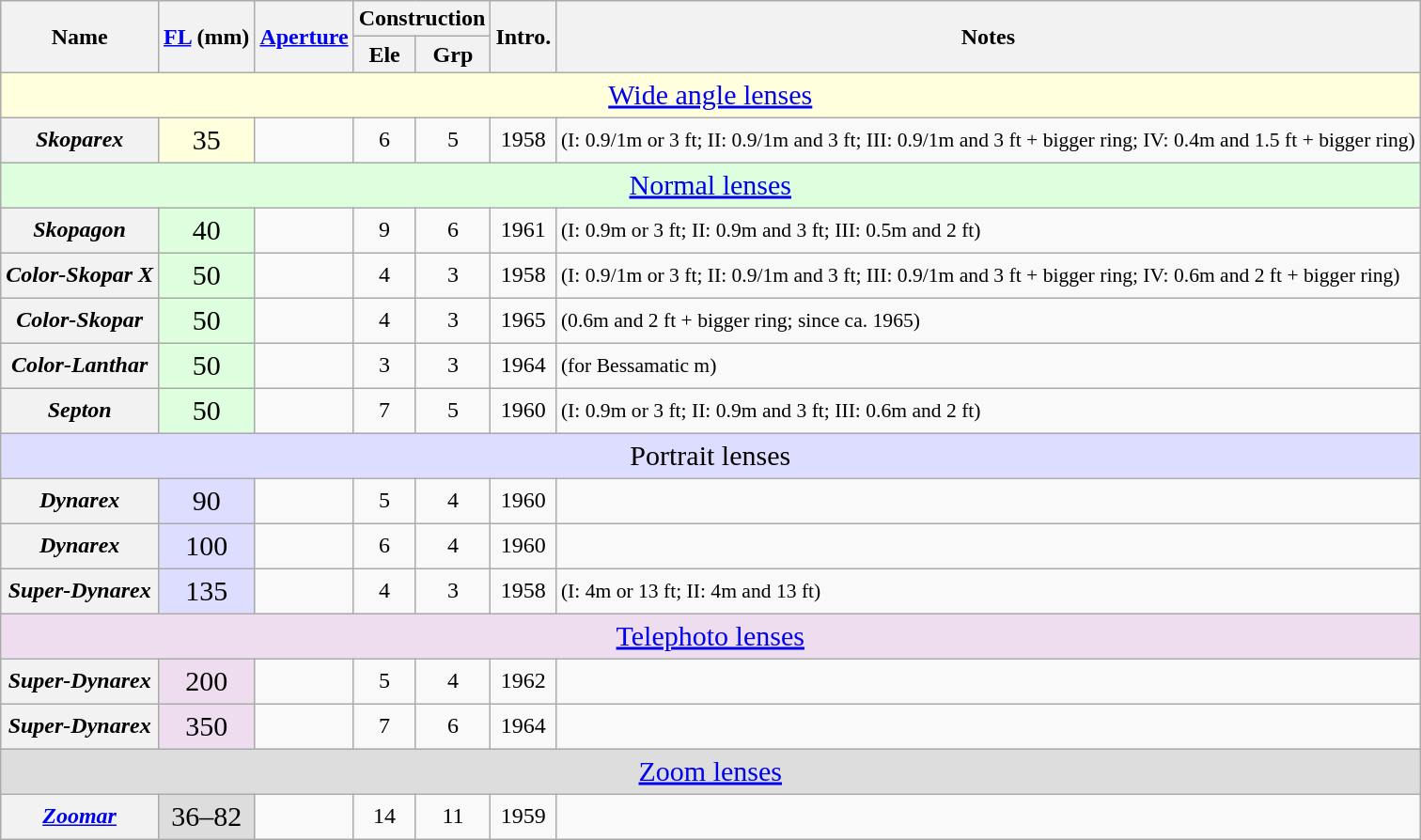<table class="wikitable sortable" style="font-size:100%;text-align:center;">
<tr>
<th rowspan=2>Name</th>
<th rowspan=2><a href='#'>FL</a> (mm)</th>
<th rowspan=2><a href='#'>Aperture</a></th>
<th colspan=2>Construction</th>
<th rowspan=2>Intro.</th>
<th class="unsortable" rowspan=2>Notes</th>
</tr>
<tr>
<th>Ele</th>
<th>Grp</th>
</tr>
<tr>
<td colspan=7 data-sort-value="zzzc" style="font-size:125%;background:#ffd;"><a href='#'>Wide angle lenses</a></td>
</tr>
<tr>
<th><em>Skoparex</em></th>
<td style="font-size:125%;background:#ffd;">35</td>
<td></td>
<td>6</td>
<td>5</td>
<td>1958</td>
<td style="text-align:left;font-size:90%;">(I: 0.9/1m or 3 ft; II: 0.9/1m and 3 ft; III: 0.9/1m and 3 ft + bigger ring; IV: 0.4m and 1.5 ft + bigger ring)</td>
</tr>
<tr>
<td colspan=7 data-sort-value="zzzd" style="font-size:125%;background:#dfd;"><a href='#'>Normal lenses</a></td>
</tr>
<tr>
<th><em>Skopagon</em></th>
<td style="font-size:125%;background:#dfd;">40</td>
<td></td>
<td>9</td>
<td>6</td>
<td>1961</td>
<td style="text-align:left;font-size:90%;">(I: 0.9m or 3 ft; II: 0.9m and 3 ft; III: 0.5m and 2 ft)</td>
</tr>
<tr>
<th><em>Color-Skopar X</em></th>
<td style="font-size:125%;background:#dfd;">50</td>
<td></td>
<td>4</td>
<td>3</td>
<td>1958</td>
<td style="text-align:left;font-size:90%;">(I: 0.9/1m or 3 ft; II: 0.9/1m and 3 ft; III: 0.9/1m and 3 ft + bigger ring; IV: 0.6m and 2 ft + bigger ring)</td>
</tr>
<tr>
<th><em>Color-Skopar</em></th>
<td style="font-size:125%;background:#dfd;">50</td>
<td></td>
<td>4</td>
<td>3</td>
<td>1965</td>
<td style="text-align:left;font-size:90%;">(0.6m and 2 ft + bigger ring; since ca. 1965)</td>
</tr>
<tr>
<th><em>Color-Lanthar</em></th>
<td style="font-size:125%;background:#dfd;">50</td>
<td></td>
<td>3</td>
<td>3</td>
<td>1964</td>
<td style="text-align:left;font-size:90%;">(for Bessamatic m)</td>
</tr>
<tr>
<th><em>Septon</em></th>
<td style="font-size:125%;background:#dfd;">50</td>
<td></td>
<td>7</td>
<td>5</td>
<td>1960</td>
<td style="text-align:left;font-size:90%;">(I: 0.9m or 3 ft; II: 0.9m and 3 ft; III: 0.6m and 2 ft)</td>
</tr>
<tr>
<td colspan=7 data-sort-value="zzze" style="font-size:125%;background:#ddf;">Portrait lenses</td>
</tr>
<tr>
<th><em>Dynarex</em></th>
<td style="font-size:125%;background:#ddf;">90</td>
<td></td>
<td>5</td>
<td>4</td>
<td>1960</td>
<td style="text-align:left;font-size:90%;"></td>
</tr>
<tr>
<th><em>Dynarex</em></th>
<td style="font-size:125%;background:#ddf;">100</td>
<td></td>
<td>6</td>
<td>4</td>
<td>1960</td>
<td style="text-align:left;font-size:90%;"></td>
</tr>
<tr>
<th><em>Super-Dynarex</em></th>
<td style="font-size:125%;background:#ddf;">135</td>
<td></td>
<td>4</td>
<td>3</td>
<td>1958</td>
<td style="text-align:left;font-size:90%;">(I: 4m or 13 ft; II: 4m and 13 ft)</td>
</tr>
<tr>
<td colspan=7 data-sort-value="zzzf" style="font-size:125%;background:#ede;"><a href='#'>Telephoto lenses</a></td>
</tr>
<tr>
<th><em>Super-Dynarex</em></th>
<td style="font-size:125%;background:#ede;">200</td>
<td></td>
<td>5</td>
<td>4</td>
<td>1962</td>
<td style="text-align:left;font-size:90%;"></td>
</tr>
<tr>
<th><em>Super-Dynarex</em></th>
<td style="font-size:125%;background:#ede;">350</td>
<td></td>
<td>7</td>
<td>6</td>
<td>1964</td>
<td style="text-align:left;font-size:90%;"></td>
</tr>
<tr>
<td colspan=7 data-sort-value="zzzg" style="font-size:125%;background:#ddd;"><a href='#'>Zoom lenses</a></td>
</tr>
<tr>
<th><a href='#'><em>Zoomar</em></a></th>
<td style="font-size:125%;background:#ddd;">36–82</td>
<td></td>
<td>14</td>
<td>11</td>
<td>1959</td>
<td style="text-align:left;font-size:90%;"></td>
</tr>
</table>
